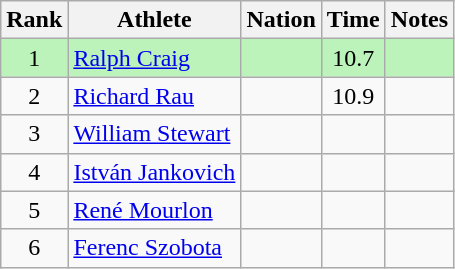<table class="wikitable sortable" style="text-align:center">
<tr>
<th>Rank</th>
<th>Athlete</th>
<th>Nation</th>
<th>Time</th>
<th>Notes</th>
</tr>
<tr style="background:#bbf3bb;">
<td>1</td>
<td align=left><a href='#'>Ralph Craig</a></td>
<td align=left></td>
<td>10.7</td>
<td></td>
</tr>
<tr>
<td>2</td>
<td align=left><a href='#'>Richard Rau</a></td>
<td align=left></td>
<td>10.9</td>
<td></td>
</tr>
<tr>
<td>3</td>
<td align=left><a href='#'>William Stewart</a></td>
<td align=left></td>
<td></td>
<td></td>
</tr>
<tr>
<td>4</td>
<td align=left><a href='#'>István Jankovich</a></td>
<td align=left></td>
<td></td>
<td></td>
</tr>
<tr>
<td>5</td>
<td align=left><a href='#'>René Mourlon</a></td>
<td align=left></td>
<td></td>
<td></td>
</tr>
<tr>
<td>6</td>
<td align=left><a href='#'>Ferenc Szobota</a></td>
<td align=left></td>
<td></td>
<td></td>
</tr>
</table>
